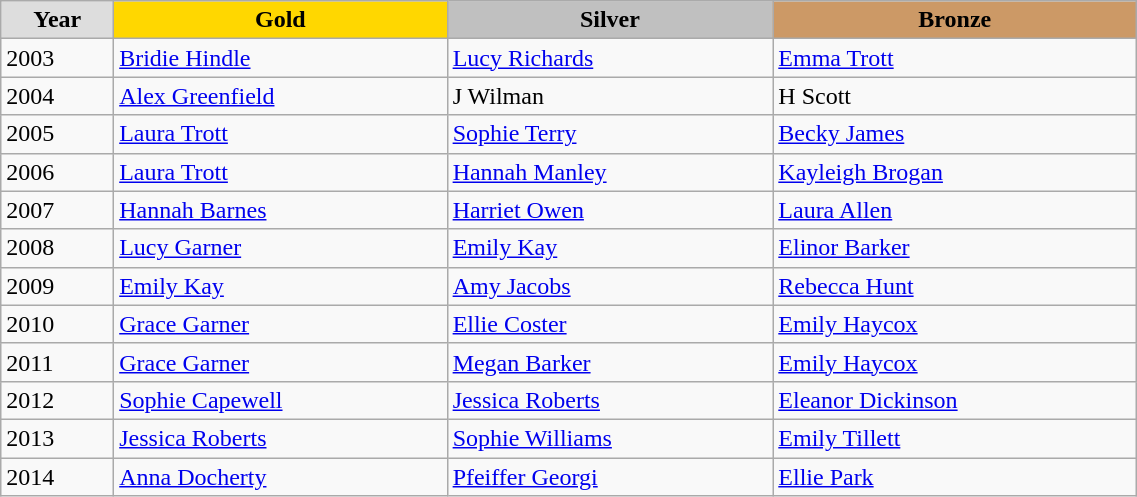<table class="wikitable" style="width: 60%; text-align:left;">
<tr style="text-align:center; font-weight:bold;">
<td style="background:#ddd; ">Year</td>
<td style="background:gold; ">Gold</td>
<td style="background:silver; ">Silver</td>
<td style="background:#c96; ">Bronze</td>
</tr>
<tr>
<td>2003</td>
<td><a href='#'>Bridie Hindle</a></td>
<td><a href='#'>Lucy Richards</a></td>
<td><a href='#'>Emma Trott</a></td>
</tr>
<tr>
<td>2004</td>
<td><a href='#'>Alex Greenfield</a></td>
<td>J Wilman</td>
<td>H Scott</td>
</tr>
<tr>
<td>2005</td>
<td><a href='#'>Laura Trott</a></td>
<td><a href='#'>Sophie Terry</a></td>
<td><a href='#'>Becky James</a></td>
</tr>
<tr>
<td>2006</td>
<td><a href='#'>Laura Trott</a></td>
<td><a href='#'>Hannah Manley</a></td>
<td><a href='#'>Kayleigh Brogan</a></td>
</tr>
<tr>
<td>2007</td>
<td><a href='#'>Hannah Barnes</a></td>
<td><a href='#'>Harriet Owen</a></td>
<td><a href='#'>Laura Allen</a></td>
</tr>
<tr>
<td>2008</td>
<td><a href='#'>Lucy Garner</a></td>
<td><a href='#'>Emily Kay</a></td>
<td><a href='#'>Elinor Barker</a></td>
</tr>
<tr>
<td>2009</td>
<td><a href='#'>Emily Kay</a></td>
<td><a href='#'>Amy Jacobs</a></td>
<td><a href='#'>Rebecca Hunt</a></td>
</tr>
<tr>
<td>2010</td>
<td><a href='#'>Grace Garner</a></td>
<td><a href='#'>Ellie Coster</a></td>
<td><a href='#'>Emily Haycox</a></td>
</tr>
<tr>
<td>2011</td>
<td><a href='#'>Grace Garner</a></td>
<td><a href='#'>Megan Barker</a></td>
<td><a href='#'>Emily Haycox</a></td>
</tr>
<tr>
<td>2012</td>
<td><a href='#'>Sophie Capewell</a></td>
<td><a href='#'>Jessica Roberts</a></td>
<td><a href='#'>Eleanor Dickinson</a></td>
</tr>
<tr>
<td>2013</td>
<td><a href='#'>Jessica Roberts</a></td>
<td><a href='#'>Sophie Williams</a></td>
<td><a href='#'>Emily Tillett</a></td>
</tr>
<tr>
<td>2014</td>
<td><a href='#'>Anna Docherty</a></td>
<td><a href='#'>Pfeiffer Georgi</a></td>
<td><a href='#'>Ellie Park</a></td>
</tr>
</table>
